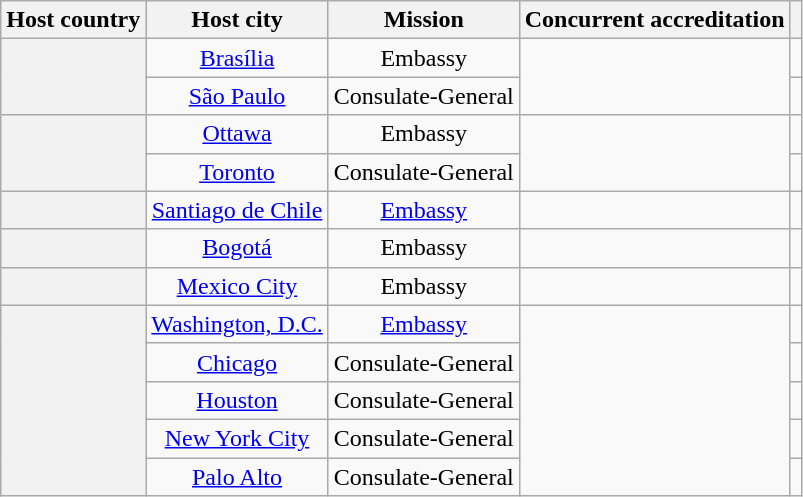<table class="wikitable plainrowheaders" style="text-align:center;">
<tr>
<th scope="col">Host country</th>
<th scope="col">Host city</th>
<th scope="col">Mission</th>
<th scope="col">Concurrent accreditation</th>
<th scope="col"></th>
</tr>
<tr>
<th scope="row" rowspan="2"></th>
<td><a href='#'>Brasília</a></td>
<td>Embassy</td>
<td rowspan="2"></td>
<td></td>
</tr>
<tr>
<td><a href='#'>São Paulo</a></td>
<td>Consulate-General</td>
<td></td>
</tr>
<tr>
<th scope="row" rowspan="2"></th>
<td><a href='#'>Ottawa</a></td>
<td>Embassy</td>
<td rowspan="2"></td>
<td></td>
</tr>
<tr>
<td><a href='#'>Toronto</a></td>
<td>Consulate-General</td>
<td></td>
</tr>
<tr>
<th scope="row"></th>
<td><a href='#'>Santiago de Chile</a></td>
<td><a href='#'>Embassy</a></td>
<td></td>
<td></td>
</tr>
<tr>
<th scope="row"></th>
<td><a href='#'>Bogotá</a></td>
<td>Embassy</td>
<td></td>
<td></td>
</tr>
<tr>
<th scope="row"></th>
<td><a href='#'>Mexico City</a></td>
<td>Embassy</td>
<td></td>
<td></td>
</tr>
<tr>
<th scope="row" rowspan="5"></th>
<td><a href='#'>Washington, D.C.</a></td>
<td><a href='#'>Embassy</a></td>
<td rowspan="5"></td>
<td></td>
</tr>
<tr>
<td><a href='#'>Chicago</a></td>
<td>Consulate-General</td>
<td></td>
</tr>
<tr>
<td><a href='#'>Houston</a></td>
<td>Consulate-General</td>
<td></td>
</tr>
<tr>
<td><a href='#'>New York City</a></td>
<td>Consulate-General</td>
<td></td>
</tr>
<tr>
<td><a href='#'>Palo Alto</a></td>
<td>Consulate-General</td>
<td></td>
</tr>
</table>
